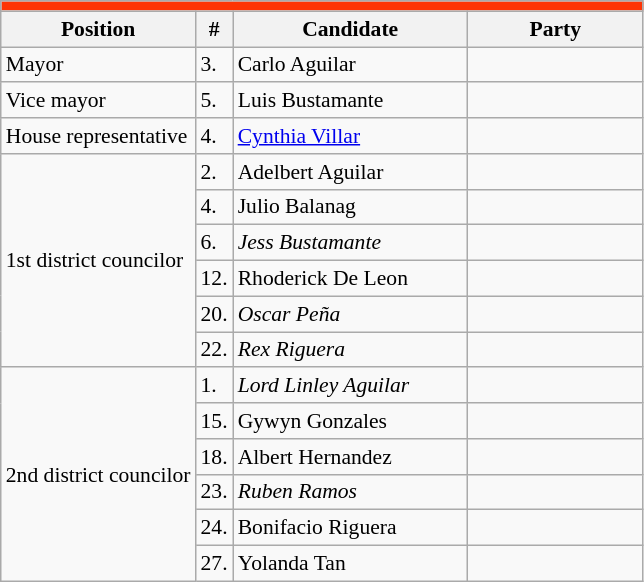<table class="wikitable" style="font-size:90%">
<tr>
<td colspan="5" bgcolor="#fe3404"></td>
</tr>
<tr>
<th>Position</th>
<th>#</th>
<th width="150px">Candidate</th>
<th colspan="2" width="110px">Party</th>
</tr>
<tr>
<td>Mayor</td>
<td>3.</td>
<td>Carlo Aguilar</td>
<td></td>
</tr>
<tr>
<td>Vice mayor</td>
<td>5.</td>
<td>Luis Bustamante</td>
<td></td>
</tr>
<tr>
<td>House representative</td>
<td>4.</td>
<td><a href='#'>Cynthia Villar</a></td>
<td></td>
</tr>
<tr>
<td rowspan="6">1st district councilor</td>
<td>2.</td>
<td>Adelbert Aguilar</td>
<td></td>
</tr>
<tr>
<td>4.</td>
<td>Julio Balanag</td>
<td></td>
</tr>
<tr>
<td>6.</td>
<td><em>Jess Bustamante</em></td>
<td></td>
</tr>
<tr>
<td>12.</td>
<td>Rhoderick De Leon</td>
<td></td>
</tr>
<tr>
<td>20.</td>
<td><em>Oscar Peña</em></td>
<td></td>
</tr>
<tr>
<td>22.</td>
<td><em>Rex Riguera</em></td>
<td></td>
</tr>
<tr>
<td rowspan="6">2nd district councilor</td>
<td>1.</td>
<td><em>Lord Linley Aguilar</em></td>
<td></td>
</tr>
<tr>
<td>15.</td>
<td>Gywyn Gonzales</td>
<td></td>
</tr>
<tr>
<td>18.</td>
<td>Albert Hernandez</td>
<td></td>
</tr>
<tr>
<td>23.</td>
<td><em>Ruben Ramos</em></td>
<td></td>
</tr>
<tr>
<td>24.</td>
<td>Bonifacio Riguera</td>
<td></td>
</tr>
<tr>
<td>27.</td>
<td>Yolanda Tan</td>
<td></td>
</tr>
</table>
